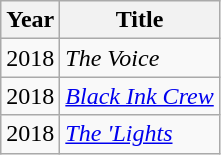<table class="wikitable">
<tr>
<th>Year</th>
<th>Title</th>
</tr>
<tr>
<td>2018</td>
<td><em>The Voice</em></td>
</tr>
<tr>
<td>2018</td>
<td><em><a href='#'>Black Ink Crew</a></em></td>
</tr>
<tr>
<td>2018</td>
<td><em><a href='#'>The 'Lights</a></em></td>
</tr>
</table>
